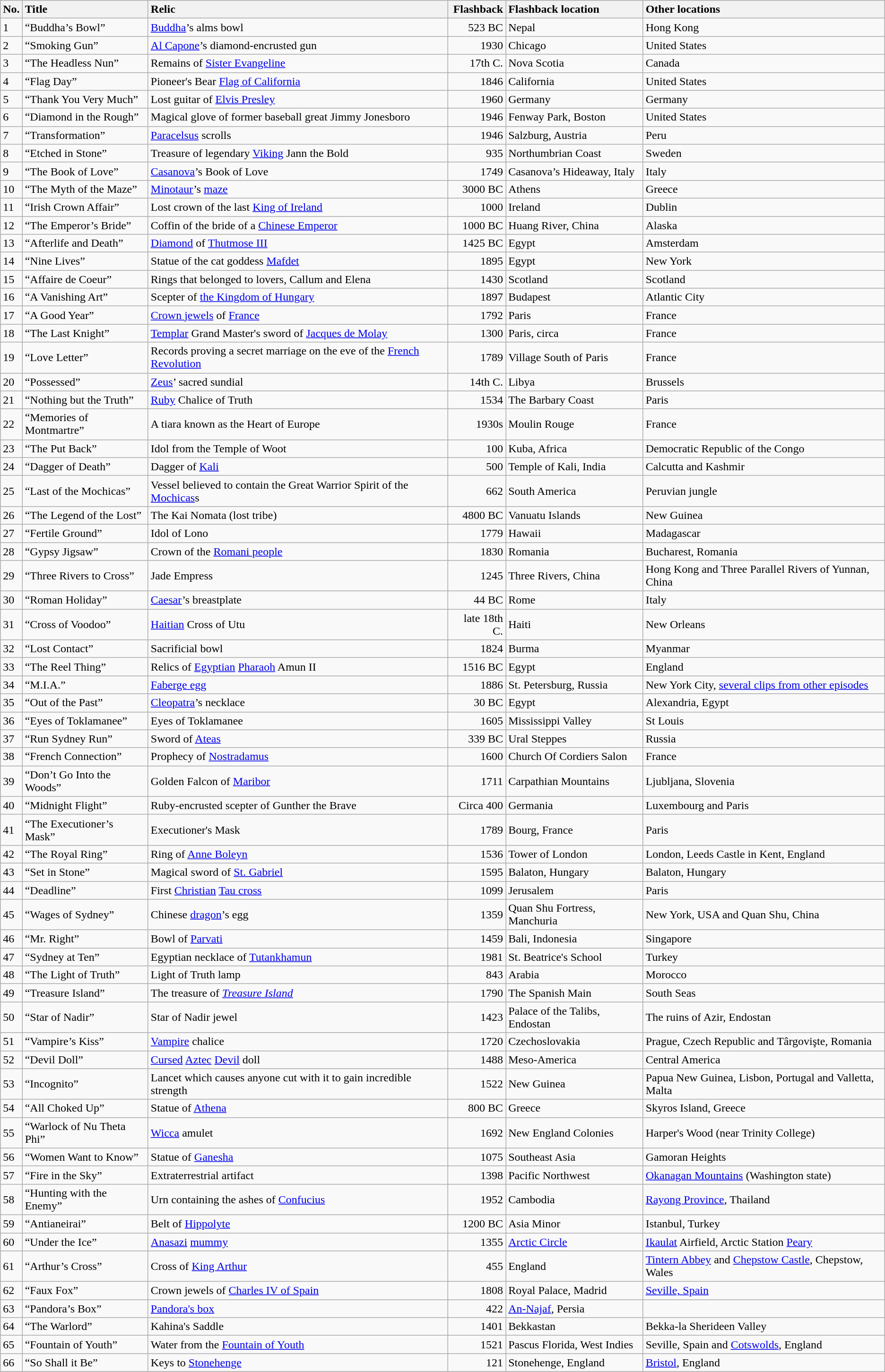<table class="sortable wikitable">
<tr>
<th>No.</th>
<th style="text-align:left;">Title</th>
<th style="text-align:left;">Relic</th>
<th style="text-align:right;">Flashback</th>
<th style="text-align:left;">Flashback location</th>
<th style="text-align:left;">Other locations</th>
</tr>
<tr>
<td>1</td>
<td>“Buddha’s Bowl”</td>
<td><a href='#'>Buddha</a>’s alms bowl</td>
<td align=right data-sort-value="-523">523 BC</td>
<td>Nepal</td>
<td>Hong Kong</td>
</tr>
<tr>
<td>2</td>
<td>“Smoking Gun”</td>
<td><a href='#'>Al Capone</a>’s diamond-encrusted gun</td>
<td align=right>1930</td>
<td>Chicago</td>
<td>United States</td>
</tr>
<tr>
<td>3</td>
<td data-sort-value="“Headless">“The Headless Nun”</td>
<td>Remains of <a href='#'>Sister Evangeline</a></td>
<td align=right data-sort-value="1650">17th C.</td>
<td>Nova Scotia</td>
<td>Canada</td>
</tr>
<tr>
<td>4</td>
<td>“Flag Day”</td>
<td>Pioneer's Bear <a href='#'>Flag of California</a></td>
<td align=right>1846</td>
<td>California</td>
<td>United States</td>
</tr>
<tr>
<td>5</td>
<td>“Thank You Very Much”</td>
<td>Lost guitar of <a href='#'>Elvis Presley</a></td>
<td align=right>1960</td>
<td>Germany</td>
<td>Germany</td>
</tr>
<tr>
<td>6</td>
<td>“Diamond in the Rough”</td>
<td>Magical glove of former baseball great Jimmy Jonesboro</td>
<td align=right>1946</td>
<td>Fenway Park, Boston</td>
<td>United States</td>
</tr>
<tr>
<td>7</td>
<td>“Transformation”</td>
<td><a href='#'>Paracelsus</a> scrolls</td>
<td align=right>1946</td>
<td>Salzburg, Austria</td>
<td>Peru</td>
</tr>
<tr>
<td>8</td>
<td>“Etched in Stone”</td>
<td>Treasure of legendary <a href='#'>Viking</a> Jann the Bold</td>
<td align=right>935</td>
<td>Northumbrian Coast</td>
<td>Sweden</td>
</tr>
<tr>
<td>9</td>
<td data-sort-value="“Book">“The Book of Love”</td>
<td><a href='#'>Casanova</a>’s Book of Love</td>
<td align=right>1749</td>
<td>Casanova’s Hideaway, Italy</td>
<td>Italy</td>
</tr>
<tr>
<td>10</td>
<td data-sort-value="“Myth">“The Myth of the Maze”</td>
<td><a href='#'>Minotaur</a>’s <a href='#'>maze</a></td>
<td align=right data-sort-value="-3000">3000 BC</td>
<td>Athens</td>
<td>Greece</td>
</tr>
<tr>
<td>11</td>
<td>“Irish Crown Affair”</td>
<td>Lost crown of the last <a href='#'>King of Ireland</a></td>
<td align=right>1000</td>
<td>Ireland</td>
<td>Dublin</td>
</tr>
<tr>
<td>12</td>
<td data-sort-value="“Emperor">“The Emperor’s Bride”</td>
<td>Coffin of the bride of a <a href='#'>Chinese Emperor</a></td>
<td align=right data-sort-value="-1000">1000 BC</td>
<td>Huang River, China</td>
<td>Alaska</td>
</tr>
<tr>
<td>13</td>
<td>“Afterlife and Death”</td>
<td><a href='#'>Diamond</a> of <a href='#'>Thutmose III</a></td>
<td align=right data-sort-value="-1425">1425 BC</td>
<td>Egypt</td>
<td>Amsterdam</td>
</tr>
<tr>
<td>14</td>
<td>“Nine Lives”</td>
<td>Statue of the cat goddess <a href='#'>Mafdet</a></td>
<td align=right>1895</td>
<td>Egypt</td>
<td>New York</td>
</tr>
<tr>
<td>15</td>
<td>“Affaire de Coeur”</td>
<td>Rings that belonged to lovers, Callum and Elena</td>
<td align=right>1430</td>
<td>Scotland</td>
<td>Scotland</td>
</tr>
<tr>
<td>16</td>
<td>“A Vanishing Art”</td>
<td>Scepter of <a href='#'>the Kingdom of Hungary</a></td>
<td align=right>1897</td>
<td>Budapest</td>
<td>Atlantic City</td>
</tr>
<tr>
<td>17</td>
<td>“A Good Year”</td>
<td><a href='#'>Crown jewels</a> of <a href='#'>France</a></td>
<td align=right>1792</td>
<td>Paris</td>
<td>France</td>
</tr>
<tr>
<td>18</td>
<td data-sort-value="“Last Knight">“The Last Knight”</td>
<td><a href='#'>Templar</a> Grand Master's sword of <a href='#'>Jacques de Molay</a></td>
<td align=right>1300</td>
<td>Paris, circa</td>
<td>France</td>
</tr>
<tr>
<td>19</td>
<td>“Love Letter”</td>
<td>Records proving a secret marriage on the eve of the <a href='#'>French Revolution</a></td>
<td align=right>1789</td>
<td>Village South of Paris</td>
<td>France</td>
</tr>
<tr>
<td>20</td>
<td>“Possessed”</td>
<td><a href='#'>Zeus</a>’ sacred sundial</td>
<td align=right data-sort-value="1350">14th C.</td>
<td>Libya</td>
<td>Brussels</td>
</tr>
<tr>
<td>21</td>
<td>“Nothing but the Truth”</td>
<td><a href='#'>Ruby</a> Chalice of Truth</td>
<td align=right>1534</td>
<td data-sort-value="Barbary">The Barbary Coast</td>
<td>Paris</td>
</tr>
<tr>
<td>22</td>
<td>“Memories of Montmartre”</td>
<td>A tiara known as the Heart of Europe</td>
<td align=right data-sort-value="1935">1930s</td>
<td>Moulin Rouge</td>
<td>France</td>
</tr>
<tr>
<td>23</td>
<td data-sort-value="“Put">“The Put Back”</td>
<td>Idol from the Temple of Woot</td>
<td align=right>100</td>
<td>Kuba, Africa</td>
<td>Democratic Republic of the Congo</td>
</tr>
<tr>
<td>24</td>
<td>“Dagger of Death”</td>
<td>Dagger of <a href='#'>Kali</a></td>
<td align=right>500</td>
<td>Temple of Kali, India</td>
<td>Calcutta and Kashmir</td>
</tr>
<tr>
<td>25</td>
<td>“Last of the Mochicas”</td>
<td>Vessel believed to contain the Great Warrior Spirit of the <a href='#'>Mochicas</a>s</td>
<td align=right>662</td>
<td>South America</td>
<td>Peruvian jungle</td>
</tr>
<tr>
<td>26</td>
<td data-sort-value="“Legend">“The Legend of the Lost”</td>
<td data-sort-value="Kai">The Kai Nomata (lost tribe)</td>
<td align=right data-sort-value="-4800">4800 BC</td>
<td>Vanuatu Islands</td>
<td>New Guinea</td>
</tr>
<tr>
<td>27</td>
<td>“Fertile Ground”</td>
<td>Idol of Lono</td>
<td align=right>1779</td>
<td>Hawaii</td>
<td>Madagascar</td>
</tr>
<tr>
<td>28</td>
<td>“Gypsy Jigsaw”</td>
<td>Crown of the <a href='#'>Romani people</a></td>
<td align=right>1830</td>
<td>Romania</td>
<td>Bucharest, Romania</td>
</tr>
<tr>
<td>29</td>
<td>“Three Rivers to Cross”</td>
<td>Jade Empress</td>
<td align=right>1245</td>
<td>Three Rivers, China</td>
<td>Hong Kong and Three Parallel Rivers of Yunnan, China</td>
</tr>
<tr>
<td>30</td>
<td>“Roman Holiday”</td>
<td><a href='#'>Caesar</a>’s breastplate</td>
<td align=right data-sort-value="-44">44 BC</td>
<td>Rome</td>
<td>Italy</td>
</tr>
<tr>
<td>31</td>
<td>“Cross of Voodoo”</td>
<td><a href='#'>Haitian</a> Cross of Utu</td>
<td align=right data-sort-value="1775">late 18th C.</td>
<td>Haiti</td>
<td>New Orleans</td>
</tr>
<tr>
<td>32</td>
<td>“Lost Contact”</td>
<td>Sacrificial bowl</td>
<td align=right>1824</td>
<td>Burma</td>
<td>Myanmar</td>
</tr>
<tr>
<td>33</td>
<td data-sort-value="“Reel">“The Reel Thing”</td>
<td>Relics of <a href='#'>Egyptian</a> <a href='#'>Pharaoh</a> Amun II</td>
<td align=right data-sort-value="-1516">1516 BC</td>
<td>Egypt</td>
<td>England</td>
</tr>
<tr>
<td>34</td>
<td>“M.I.A.”</td>
<td><a href='#'>Faberge egg</a></td>
<td align=right>1886</td>
<td>St. Petersburg, Russia</td>
<td>New York City, <a href='#'>several clips from other episodes</a></td>
</tr>
<tr>
<td>35</td>
<td>“Out of the Past”</td>
<td><a href='#'>Cleopatra</a>’s necklace</td>
<td align=right data-sort-value="-30">30 BC</td>
<td>Egypt</td>
<td>Alexandria, Egypt</td>
</tr>
<tr>
<td>36</td>
<td>“Eyes of Toklamanee”</td>
<td>Eyes of Toklamanee</td>
<td align=right>1605</td>
<td>Mississippi Valley</td>
<td>St Louis</td>
</tr>
<tr>
<td>37</td>
<td>“Run Sydney Run”</td>
<td>Sword of <a href='#'>Ateas</a></td>
<td align=right data-sort-value="-339">339 BC</td>
<td>Ural Steppes</td>
<td>Russia</td>
</tr>
<tr>
<td>38</td>
<td>“French Connection”</td>
<td>Prophecy of <a href='#'>Nostradamus</a></td>
<td align=right>1600</td>
<td>Church Of Cordiers Salon</td>
<td>France</td>
</tr>
<tr>
<td>39</td>
<td>“Don’t Go Into the Woods”</td>
<td>Golden Falcon of <a href='#'>Maribor</a></td>
<td align=right>1711</td>
<td>Carpathian Mountains</td>
<td>Ljubljana, Slovenia</td>
</tr>
<tr>
<td>40</td>
<td>“Midnight Flight”</td>
<td>Ruby-encrusted scepter of Gunther the Brave</td>
<td align=right>Circa 400</td>
<td>Germania</td>
<td>Luxembourg and Paris</td>
</tr>
<tr>
<td>41</td>
<td data-sort-value="“Executioner">“The Executioner’s Mask”</td>
<td>Executioner's Mask</td>
<td align=right>1789</td>
<td>Bourg, France</td>
<td>Paris</td>
</tr>
<tr>
<td>42</td>
<td data-sort-value="“Royal">“The Royal Ring”</td>
<td>Ring of <a href='#'>Anne Boleyn</a></td>
<td align=right>1536</td>
<td>Tower of London</td>
<td>London, Leeds Castle in Kent, England</td>
</tr>
<tr>
<td>43</td>
<td>“Set in Stone”</td>
<td>Magical sword of <a href='#'>St. Gabriel</a></td>
<td align=right>1595</td>
<td>Balaton, Hungary</td>
<td>Balaton, Hungary</td>
</tr>
<tr>
<td>44</td>
<td>“Deadline”</td>
<td>First <a href='#'>Christian</a> <a href='#'>Tau cross</a></td>
<td align=right>1099</td>
<td>Jerusalem</td>
<td>Paris</td>
</tr>
<tr>
<td>45</td>
<td>“Wages of Sydney”</td>
<td>Chinese <a href='#'>dragon</a>’s egg</td>
<td align=right>1359</td>
<td>Quan Shu Fortress, Manchuria</td>
<td>New York, USA and Quan Shu, China</td>
</tr>
<tr>
<td>46</td>
<td>“Mr. Right”</td>
<td>Bowl of <a href='#'>Parvati</a></td>
<td align=right>1459</td>
<td>Bali, Indonesia</td>
<td>Singapore</td>
</tr>
<tr>
<td>47</td>
<td>“Sydney at Ten”</td>
<td>Egyptian necklace of <a href='#'>Tutankhamun</a></td>
<td align=right data-sort-value="1981">1981</td>
<td>St. Beatrice's School</td>
<td>Turkey</td>
</tr>
<tr>
<td>48</td>
<td data-sort-value="“Light">“The Light of Truth”</td>
<td>Light of Truth lamp</td>
<td align=right>843</td>
<td>Arabia</td>
<td>Morocco</td>
</tr>
<tr>
<td>49</td>
<td>“Treasure Island”</td>
<td data-sort-value="treasure">The treasure of <em><a href='#'>Treasure Island</a></em></td>
<td align=right>1790</td>
<td data-sort-value="Spanish">The Spanish Main</td>
<td>South Seas</td>
</tr>
<tr>
<td>50</td>
<td>“Star of Nadir”</td>
<td>Star of Nadir jewel</td>
<td align=right>1423</td>
<td>Palace of the Talibs, Endostan</td>
<td>The ruins of Azir, Endostan</td>
</tr>
<tr>
<td>51</td>
<td>“Vampire’s Kiss”</td>
<td><a href='#'>Vampire</a> chalice</td>
<td align=right>1720</td>
<td>Czechoslovakia</td>
<td>Prague, Czech Republic and Târgovişte, Romania</td>
</tr>
<tr>
<td>52</td>
<td>“Devil Doll”</td>
<td><a href='#'>Cursed</a> <a href='#'>Aztec</a> <a href='#'>Devil</a> doll</td>
<td align=right>1488</td>
<td>Meso-America</td>
<td>Central America</td>
</tr>
<tr>
<td>53</td>
<td>“Incognito”</td>
<td>Lancet which causes anyone cut with it to gain incredible strength</td>
<td align=right>1522</td>
<td>New Guinea</td>
<td>Papua New Guinea, Lisbon, Portugal and Valletta, Malta</td>
</tr>
<tr>
<td>54</td>
<td>“All Choked Up”</td>
<td>Statue of <a href='#'>Athena</a></td>
<td align=right data-sort-value="-800">800 BC</td>
<td>Greece</td>
<td>Skyros Island, Greece</td>
</tr>
<tr>
<td>55</td>
<td>“Warlock of Nu Theta Phi”</td>
<td><a href='#'>Wicca</a> amulet</td>
<td align=right>1692</td>
<td>New England Colonies</td>
<td>Harper's Wood (near Trinity College)</td>
</tr>
<tr>
<td>56</td>
<td>“Women Want to Know”</td>
<td>Statue of <a href='#'>Ganesha</a></td>
<td align=right>1075</td>
<td>Southeast Asia</td>
<td>Gamoran Heights</td>
</tr>
<tr>
<td>57</td>
<td>“Fire in the Sky”</td>
<td>Extraterrestrial artifact</td>
<td align=right>1398</td>
<td>Pacific Northwest</td>
<td><a href='#'>Okanagan Mountains</a> (Washington state)</td>
</tr>
<tr>
<td>58</td>
<td>“Hunting with the Enemy”</td>
<td>Urn containing the ashes of <a href='#'>Confucius</a></td>
<td align=right>1952</td>
<td>Cambodia</td>
<td><a href='#'>Rayong Province</a>, Thailand</td>
</tr>
<tr>
<td>59</td>
<td>“Antianeirai”</td>
<td>Belt of <a href='#'>Hippolyte</a></td>
<td align=right data-sort-value="-1200">1200 BC</td>
<td>Asia Minor</td>
<td>Istanbul, Turkey</td>
</tr>
<tr>
<td>60</td>
<td>“Under the Ice”</td>
<td><a href='#'>Anasazi</a> <a href='#'>mummy</a></td>
<td align=right>1355</td>
<td><a href='#'>Arctic Circle</a></td>
<td><a href='#'>Ikaulat</a> Airfield, Arctic Station <a href='#'>Peary</a></td>
</tr>
<tr>
<td>61</td>
<td>“Arthur’s Cross”</td>
<td>Cross of <a href='#'>King Arthur</a></td>
<td align=right>455</td>
<td>England</td>
<td><a href='#'>Tintern Abbey</a> and <a href='#'>Chepstow Castle</a>, Chepstow, Wales</td>
</tr>
<tr>
<td>62</td>
<td>“Faux Fox”</td>
<td>Crown jewels of <a href='#'>Charles IV of Spain</a></td>
<td align=right>1808</td>
<td>Royal Palace, Madrid</td>
<td><a href='#'>Seville, Spain</a></td>
</tr>
<tr>
<td>63</td>
<td>“Pandora’s Box”</td>
<td><a href='#'>Pandora's box</a></td>
<td align=right>422</td>
<td><a href='#'>An-Najaf</a>, Persia</td>
<td></td>
</tr>
<tr>
<td>64</td>
<td>“The Warlord”</td>
<td>Kahina's Saddle</td>
<td align=right>1401</td>
<td>Bekkastan</td>
<td>Bekka-la Sherideen Valley</td>
</tr>
<tr>
<td>65</td>
<td>“Fountain of Youth”</td>
<td>Water from the <a href='#'>Fountain of Youth</a></td>
<td align=right>1521</td>
<td>Pascus Florida, West Indies</td>
<td>Seville, Spain and <a href='#'>Cotswolds</a>, England</td>
</tr>
<tr>
<td>66</td>
<td>“So Shall it Be”</td>
<td>Keys to <a href='#'>Stonehenge</a></td>
<td align=right>121</td>
<td>Stonehenge, England</td>
<td><a href='#'>Bristol</a>, England</td>
</tr>
</table>
